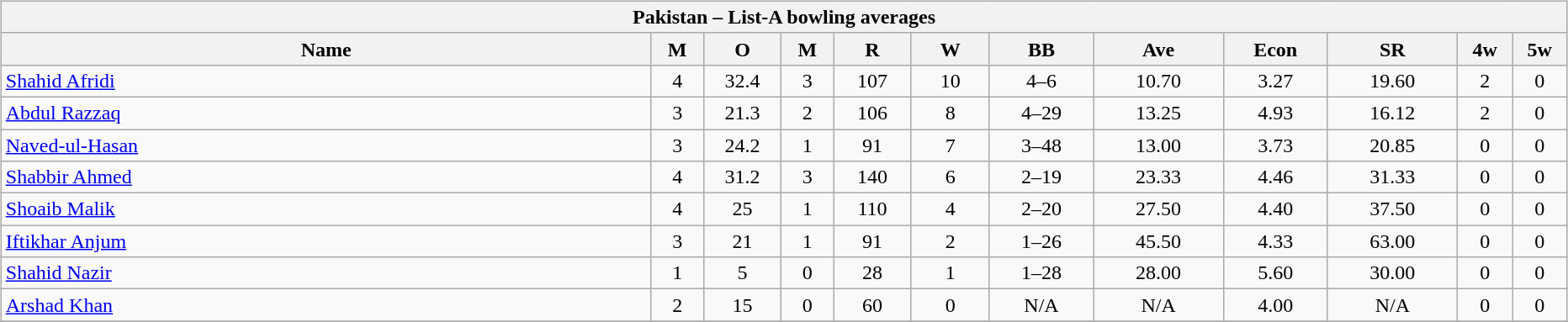<table width="100%">
<tr>
<td width=60%><br><table class="wikitable">
<tr>
<th colspan="12"> Pakistan – List-A bowling averages</th>
</tr>
<tr>
<th width=25%>Name</th>
<th width=2%>M</th>
<th width=3%>O</th>
<th width=2%>M</th>
<th width=3%>R</th>
<th width=3%>W</th>
<th width=4%>BB</th>
<th width=5%>Ave</th>
<th width=4%>Econ</th>
<th width=5%>SR</th>
<th width=2%>4w</th>
<th width=2%>5w</th>
</tr>
<tr align=center>
<td align=left><a href='#'>Shahid Afridi</a></td>
<td>4</td>
<td>32.4</td>
<td>3</td>
<td>107</td>
<td>10</td>
<td>4–6</td>
<td>10.70</td>
<td>3.27</td>
<td>19.60</td>
<td>2</td>
<td>0</td>
</tr>
<tr align=center>
<td align=left><a href='#'>Abdul Razzaq</a></td>
<td>3</td>
<td>21.3</td>
<td>2</td>
<td>106</td>
<td>8</td>
<td>4–29</td>
<td>13.25</td>
<td>4.93</td>
<td>16.12</td>
<td>2</td>
<td>0</td>
</tr>
<tr align=center>
<td align=left><a href='#'>Naved-ul-Hasan</a></td>
<td>3</td>
<td>24.2</td>
<td>1</td>
<td>91</td>
<td>7</td>
<td>3–48</td>
<td>13.00</td>
<td>3.73</td>
<td>20.85</td>
<td>0</td>
<td>0</td>
</tr>
<tr align=center>
<td align=left><a href='#'>Shabbir Ahmed</a></td>
<td>4</td>
<td>31.2</td>
<td>3</td>
<td>140</td>
<td>6</td>
<td>2–19</td>
<td>23.33</td>
<td>4.46</td>
<td>31.33</td>
<td>0</td>
<td>0</td>
</tr>
<tr align=center>
<td align=left><a href='#'>Shoaib Malik</a></td>
<td>4</td>
<td>25</td>
<td>1</td>
<td>110</td>
<td>4</td>
<td>2–20</td>
<td>27.50</td>
<td>4.40</td>
<td>37.50</td>
<td>0</td>
<td>0</td>
</tr>
<tr align=center>
<td align=left><a href='#'>Iftikhar Anjum</a></td>
<td>3</td>
<td>21</td>
<td>1</td>
<td>91</td>
<td>2</td>
<td>1–26</td>
<td>45.50</td>
<td>4.33</td>
<td>63.00</td>
<td>0</td>
<td>0</td>
</tr>
<tr align=center>
<td align=left><a href='#'>Shahid Nazir</a></td>
<td>1</td>
<td>5</td>
<td>0</td>
<td>28</td>
<td>1</td>
<td>1–28</td>
<td>28.00</td>
<td>5.60</td>
<td>30.00</td>
<td>0</td>
<td>0</td>
</tr>
<tr align=center>
<td align=left><a href='#'>Arshad Khan</a></td>
<td>2</td>
<td>15</td>
<td>0</td>
<td>60</td>
<td>0</td>
<td>N/A</td>
<td>N/A</td>
<td>4.00</td>
<td>N/A</td>
<td>0</td>
<td>0</td>
</tr>
<tr>
</tr>
</table>
</td>
</tr>
</table>
